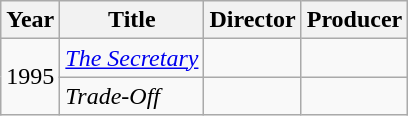<table class="wikitable">
<tr>
<th>Year</th>
<th>Title</th>
<th>Director</th>
<th>Producer</th>
</tr>
<tr>
<td rowspan=2>1995</td>
<td><em><a href='#'>The Secretary</a></em></td>
<td></td>
<td></td>
</tr>
<tr>
<td><em>Trade-Off</em></td>
<td></td>
<td></td>
</tr>
</table>
